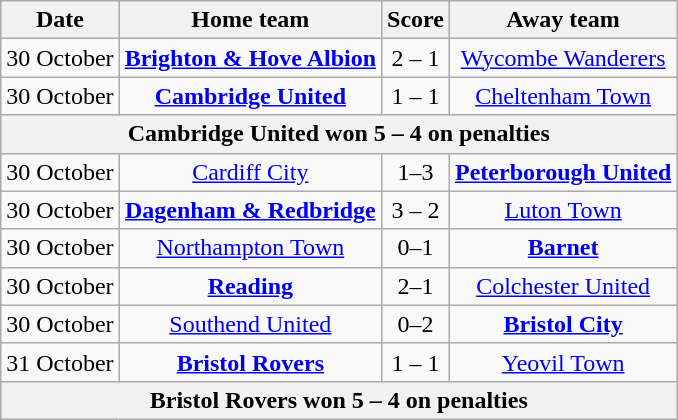<table class="wikitable" style="text-align: center">
<tr>
<th>Date</th>
<th>Home team</th>
<th>Score</th>
<th>Away team</th>
</tr>
<tr>
<td>30 October</td>
<td><strong><a href='#'>Brighton & Hove Albion</a></strong></td>
<td>2 – 1</td>
<td><a href='#'>Wycombe Wanderers</a></td>
</tr>
<tr>
<td>30 October</td>
<td><strong><a href='#'>Cambridge United</a></strong></td>
<td>1 – 1</td>
<td><a href='#'>Cheltenham Town</a></td>
</tr>
<tr>
<th colspan="5">Cambridge United won 5 – 4 on penalties</th>
</tr>
<tr>
<td>30 October</td>
<td><a href='#'>Cardiff City</a></td>
<td>1–3</td>
<td><strong><a href='#'>Peterborough United</a></strong></td>
</tr>
<tr>
<td>30 October</td>
<td><strong><a href='#'>Dagenham & Redbridge</a></strong></td>
<td>3 – 2</td>
<td><a href='#'>Luton Town</a></td>
</tr>
<tr>
<td>30 October</td>
<td><a href='#'>Northampton Town</a></td>
<td>0–1</td>
<td><strong><a href='#'>Barnet</a></strong></td>
</tr>
<tr>
<td>30 October</td>
<td><strong><a href='#'>Reading</a></strong></td>
<td>2–1</td>
<td><a href='#'>Colchester United</a></td>
</tr>
<tr>
<td>30 October</td>
<td><a href='#'>Southend United</a></td>
<td>0–2</td>
<td><strong><a href='#'>Bristol City</a></strong></td>
</tr>
<tr>
<td>31 October</td>
<td><strong><a href='#'>Bristol Rovers</a></strong></td>
<td>1 – 1</td>
<td><a href='#'>Yeovil Town</a></td>
</tr>
<tr>
<th colspan="5">Bristol Rovers won 5 – 4 on penalties</th>
</tr>
</table>
